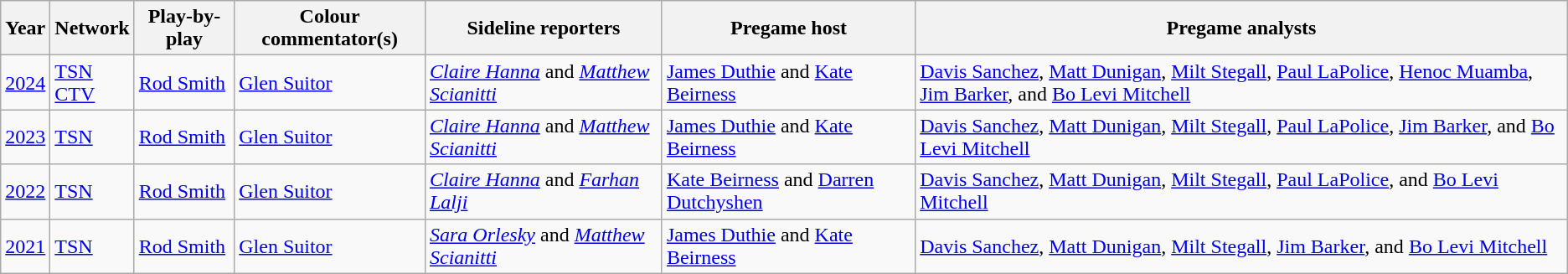<table class="wikitable">
<tr>
<th><strong>Year</strong></th>
<th><strong>Network</strong></th>
<th><strong>Play-by-play</strong></th>
<th><strong>Colour commentator(s)</strong></th>
<th><strong>Sideline reporters</strong></th>
<th><strong>Pregame host</strong></th>
<th><strong>Pregame analysts</strong></th>
</tr>
<tr>
<td><a href='#'>2024</a></td>
<td><a href='#'>TSN</a><br><a href='#'>CTV</a></td>
<td><a href='#'>Rod Smith</a></td>
<td><a href='#'>Glen Suitor</a></td>
<td><em><a href='#'>Claire Hanna</a></em> and <em><a href='#'>Matthew Scianitti</a></em></td>
<td><a href='#'>James Duthie</a> and <a href='#'>Kate Beirness</a></td>
<td><a href='#'>Davis Sanchez</a>, <a href='#'>Matt Dunigan</a>, <a href='#'>Milt Stegall</a>, <a href='#'>Paul LaPolice</a>, <a href='#'>Henoc Muamba</a>, <a href='#'>Jim Barker</a>, and <a href='#'>Bo Levi Mitchell</a></td>
</tr>
<tr>
<td><a href='#'>2023</a></td>
<td><a href='#'>TSN</a></td>
<td><a href='#'>Rod Smith</a></td>
<td><a href='#'>Glen Suitor</a></td>
<td><em><a href='#'>Claire Hanna</a></em> and <em><a href='#'>Matthew Scianitti</a></em></td>
<td><a href='#'>James Duthie</a> and <a href='#'>Kate Beirness</a></td>
<td><a href='#'>Davis Sanchez</a>, <a href='#'>Matt Dunigan</a>, <a href='#'>Milt Stegall</a>, <a href='#'>Paul LaPolice</a>, <a href='#'>Jim Barker</a>, and <a href='#'>Bo Levi Mitchell</a></td>
</tr>
<tr>
<td><a href='#'>2022</a></td>
<td><a href='#'>TSN</a></td>
<td><a href='#'>Rod Smith</a></td>
<td><a href='#'>Glen Suitor</a></td>
<td><em><a href='#'>Claire Hanna</a></em> and <em><a href='#'>Farhan Lalji</a></em></td>
<td><a href='#'>Kate Beirness</a> and <a href='#'>Darren Dutchyshen</a></td>
<td><a href='#'>Davis Sanchez</a>, <a href='#'>Matt Dunigan</a>, <a href='#'>Milt Stegall</a>, <a href='#'>Paul LaPolice</a>, and <a href='#'>Bo Levi Mitchell</a></td>
</tr>
<tr>
<td><a href='#'>2021</a></td>
<td><a href='#'>TSN</a></td>
<td><a href='#'>Rod Smith</a></td>
<td><a href='#'>Glen Suitor</a></td>
<td><em><a href='#'>Sara Orlesky</a></em> and <em><a href='#'>Matthew Scianitti</a></em></td>
<td><a href='#'>James Duthie</a> and <a href='#'>Kate Beirness</a></td>
<td><a href='#'>Davis Sanchez</a>, <a href='#'>Matt Dunigan</a>, <a href='#'>Milt Stegall</a>, <a href='#'>Jim Barker</a>, and <a href='#'>Bo Levi Mitchell</a></td>
</tr>
</table>
